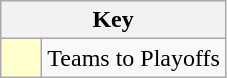<table class="wikitable" style="text-align: center;">
<tr>
<th colspan=2>Key</th>
</tr>
<tr>
<td style="background:#ffffcc; width:20px;"></td>
<td align=left>Teams to Playoffs</td>
</tr>
</table>
